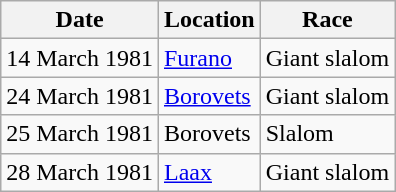<table class="wikitable">
<tr>
<th>Date</th>
<th>Location</th>
<th>Race</th>
</tr>
<tr>
<td>14 March 1981</td>
<td> <a href='#'>Furano</a></td>
<td>Giant slalom</td>
</tr>
<tr>
<td>24 March 1981</td>
<td> <a href='#'>Borovets</a></td>
<td>Giant slalom</td>
</tr>
<tr>
<td>25 March 1981</td>
<td> Borovets</td>
<td>Slalom</td>
</tr>
<tr>
<td>28 March 1981</td>
<td> <a href='#'>Laax</a></td>
<td>Giant slalom</td>
</tr>
</table>
